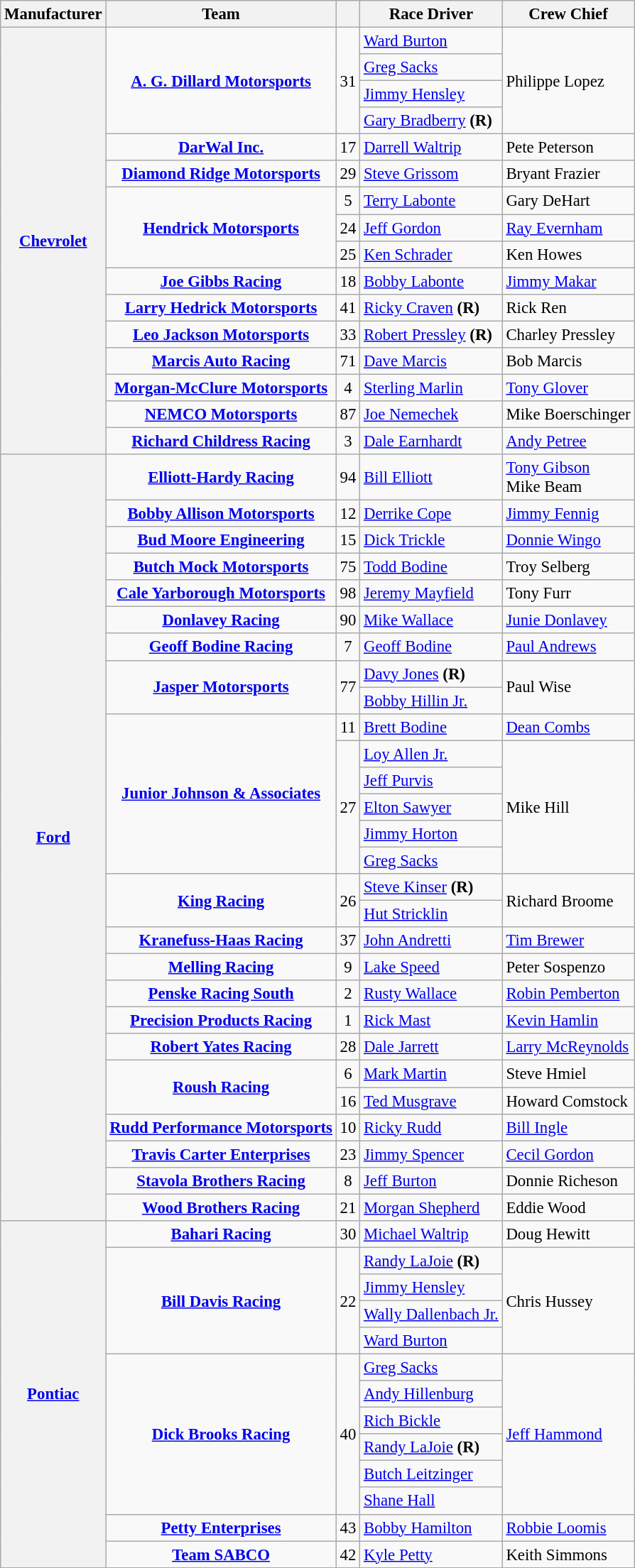<table class="wikitable" style="font-size: 95%;">
<tr>
<th>Manufacturer</th>
<th>Team</th>
<th></th>
<th>Race Driver</th>
<th>Crew Chief</th>
</tr>
<tr>
<th rowspan=16><a href='#'>Chevrolet</a></th>
<td rowspan="4" style="text-align:center;"><strong><a href='#'>A. G. Dillard Motorsports</a></strong></td>
<td style="text-align:center;" rowspan=4>31</td>
<td><a href='#'>Ward Burton</a> <small></small></td>
<td rowspan=4>Philippe Lopez</td>
</tr>
<tr>
<td><a href='#'>Greg Sacks</a> <small></small></td>
</tr>
<tr>
<td><a href='#'>Jimmy Hensley</a> <small></small></td>
</tr>
<tr>
<td><a href='#'>Gary Bradberry</a> <strong>(R)</strong> <small></small></td>
</tr>
<tr>
<td style="text-align:center;"><strong><a href='#'>DarWal Inc.</a></strong></td>
<td style="text-align:center;">17</td>
<td><a href='#'>Darrell Waltrip</a></td>
<td>Pete Peterson</td>
</tr>
<tr>
<td style="text-align:center;"><strong><a href='#'>Diamond Ridge Motorsports</a></strong></td>
<td style="text-align:center;">29</td>
<td><a href='#'>Steve Grissom</a></td>
<td>Bryant Frazier</td>
</tr>
<tr>
<td rowspan=3 style="text-align:center;"><strong><a href='#'>Hendrick Motorsports</a></strong></td>
<td style="text-align:center;">5</td>
<td><a href='#'>Terry Labonte</a></td>
<td>Gary DeHart</td>
</tr>
<tr>
<td style="text-align:center;">24</td>
<td><a href='#'>Jeff Gordon</a></td>
<td><a href='#'>Ray Evernham</a></td>
</tr>
<tr>
<td style="text-align:center;">25</td>
<td><a href='#'>Ken Schrader</a></td>
<td>Ken Howes</td>
</tr>
<tr>
<td style="text-align:center;"><strong><a href='#'>Joe Gibbs Racing</a></strong></td>
<td style="text-align:center;">18</td>
<td><a href='#'>Bobby Labonte</a></td>
<td><a href='#'>Jimmy Makar</a></td>
</tr>
<tr>
<td style="text-align:center;"><strong><a href='#'>Larry Hedrick Motorsports</a></strong></td>
<td style="text-align:center;">41</td>
<td><a href='#'>Ricky Craven</a> <strong>(R)</strong></td>
<td>Rick Ren</td>
</tr>
<tr>
<td style="text-align:center;"><strong><a href='#'>Leo Jackson Motorsports</a></strong></td>
<td style="text-align:center;">33</td>
<td><a href='#'>Robert Pressley</a> <strong>(R)</strong></td>
<td>Charley Pressley</td>
</tr>
<tr>
<td style="text-align:center;"><strong><a href='#'>Marcis Auto Racing</a></strong></td>
<td style="text-align:center;">71</td>
<td><a href='#'>Dave Marcis</a></td>
<td>Bob Marcis</td>
</tr>
<tr>
<td style="text-align:center;"><strong><a href='#'>Morgan-McClure Motorsports</a></strong></td>
<td style="text-align:center;">4</td>
<td><a href='#'>Sterling Marlin</a></td>
<td><a href='#'>Tony Glover</a></td>
</tr>
<tr>
<td style="text-align:center;"><strong><a href='#'>NEMCO Motorsports</a></strong></td>
<td style="text-align:center;">87</td>
<td><a href='#'>Joe Nemechek</a></td>
<td>Mike Boerschinger</td>
</tr>
<tr>
<td style="text-align:center;"><strong><a href='#'>Richard Childress Racing</a></strong></td>
<td style="text-align:center;">3</td>
<td><a href='#'>Dale Earnhardt</a></td>
<td><a href='#'>Andy Petree</a></td>
</tr>
<tr>
<th rowspan=28><a href='#'>Ford</a></th>
<td style="text-align:center;"><strong><a href='#'>Elliott-Hardy Racing</a></strong></td>
<td style="text-align:center;">94</td>
<td><a href='#'>Bill Elliott</a></td>
<td><a href='#'>Tony Gibson</a> <small></small><br>Mike Beam <small></small></td>
</tr>
<tr>
<td style="text-align:center;"><strong><a href='#'>Bobby Allison Motorsports</a></strong></td>
<td style="text-align:center;">12</td>
<td><a href='#'>Derrike Cope</a></td>
<td><a href='#'>Jimmy Fennig</a></td>
</tr>
<tr>
<td style="text-align:center;"><strong><a href='#'>Bud Moore Engineering</a></strong></td>
<td style="text-align:center;">15</td>
<td><a href='#'>Dick Trickle</a></td>
<td><a href='#'>Donnie Wingo</a></td>
</tr>
<tr>
<td style="text-align:center;"><strong><a href='#'>Butch Mock Motorsports</a></strong></td>
<td style="text-align:center;">75</td>
<td><a href='#'>Todd Bodine</a></td>
<td>Troy Selberg</td>
</tr>
<tr>
<td style="text-align:center;"><strong><a href='#'>Cale Yarborough Motorsports</a></strong></td>
<td style="text-align:center;">98</td>
<td><a href='#'>Jeremy Mayfield</a></td>
<td>Tony Furr</td>
</tr>
<tr>
<td style="text-align:center;"><strong><a href='#'>Donlavey Racing</a></strong></td>
<td style="text-align:center;">90</td>
<td><a href='#'>Mike Wallace</a></td>
<td><a href='#'>Junie Donlavey</a></td>
</tr>
<tr>
<td style="text-align:center;"><strong><a href='#'>Geoff Bodine Racing</a></strong></td>
<td style="text-align:center;">7</td>
<td><a href='#'>Geoff Bodine</a></td>
<td><a href='#'>Paul Andrews</a></td>
</tr>
<tr>
<td rowspan=2 style="text-align:center;"><strong><a href='#'>Jasper Motorsports</a></strong></td>
<td rowspan=2 style="text-align:center;">77</td>
<td><a href='#'>Davy Jones</a> <strong>(R)</strong> <small></small></td>
<td rowspan=2>Paul Wise</td>
</tr>
<tr>
<td><a href='#'>Bobby Hillin Jr.</a> <small></small></td>
</tr>
<tr>
<td rowspan="6" style="text-align:center;"><strong><a href='#'>Junior Johnson & Associates</a></strong></td>
<td style="text-align:center;">11</td>
<td><a href='#'>Brett Bodine</a></td>
<td><a href='#'>Dean Combs</a></td>
</tr>
<tr>
<td rowspan=5 style="text-align:center;">27</td>
<td><a href='#'>Loy Allen Jr.</a> <small></small></td>
<td rowspan=5>Mike Hill</td>
</tr>
<tr>
<td><a href='#'>Jeff Purvis</a> <small></small></td>
</tr>
<tr>
<td><a href='#'>Elton Sawyer</a> <small></small></td>
</tr>
<tr>
<td><a href='#'>Jimmy Horton</a> <small></small></td>
</tr>
<tr>
<td><a href='#'>Greg Sacks</a> <small></small></td>
</tr>
<tr>
<td rowspan="2" style="text-align:center;"><strong><a href='#'>King Racing</a></strong></td>
<td rowspan=2 style="text-align:center;">26</td>
<td><a href='#'>Steve Kinser</a> <strong>(R)</strong> <small></small></td>
<td rowspan=2>Richard Broome</td>
</tr>
<tr>
<td><a href='#'>Hut Stricklin</a> <small></small></td>
</tr>
<tr>
<td style="text-align:center;"><strong><a href='#'>Kranefuss-Haas Racing</a></strong></td>
<td style="text-align:center;">37</td>
<td><a href='#'>John Andretti</a></td>
<td><a href='#'>Tim Brewer</a></td>
</tr>
<tr>
<td style="text-align:center;"><strong><a href='#'>Melling Racing</a></strong></td>
<td style="text-align:center;">9</td>
<td><a href='#'>Lake Speed</a></td>
<td>Peter Sospenzo</td>
</tr>
<tr>
<td style="text-align:center;"><strong><a href='#'>Penske Racing South</a></strong></td>
<td style="text-align:center;">2</td>
<td><a href='#'>Rusty Wallace</a></td>
<td><a href='#'>Robin Pemberton</a></td>
</tr>
<tr>
<td style="text-align:center;"><strong><a href='#'>Precision Products Racing</a></strong></td>
<td style="text-align:center;">1</td>
<td><a href='#'>Rick Mast</a></td>
<td><a href='#'>Kevin Hamlin</a></td>
</tr>
<tr>
<td style="text-align:center;"><strong><a href='#'>Robert Yates Racing</a></strong></td>
<td style="text-align:center;">28</td>
<td><a href='#'>Dale Jarrett</a></td>
<td><a href='#'>Larry McReynolds</a></td>
</tr>
<tr>
<td rowspan=2 style="text-align:center;"><strong><a href='#'>Roush Racing</a></strong></td>
<td style="text-align:center;">6</td>
<td><a href='#'>Mark Martin</a></td>
<td>Steve Hmiel</td>
</tr>
<tr>
<td style="text-align:center;">16</td>
<td><a href='#'>Ted Musgrave</a></td>
<td>Howard Comstock</td>
</tr>
<tr>
<td style="text-align:center;"><strong><a href='#'>Rudd Performance Motorsports</a></strong></td>
<td style="text-align:center;">10</td>
<td><a href='#'>Ricky Rudd</a></td>
<td><a href='#'>Bill Ingle</a></td>
</tr>
<tr>
<td style="text-align:center;"><strong><a href='#'>Travis Carter Enterprises</a></strong></td>
<td style="text-align:center;">23</td>
<td><a href='#'>Jimmy Spencer</a></td>
<td><a href='#'>Cecil Gordon</a></td>
</tr>
<tr>
<td style="text-align:center;"><strong><a href='#'>Stavola Brothers Racing</a></strong></td>
<td style="text-align:center;">8</td>
<td><a href='#'>Jeff Burton</a></td>
<td>Donnie Richeson</td>
</tr>
<tr>
<td style="text-align:center;"><strong><a href='#'>Wood Brothers Racing</a></strong></td>
<td style="text-align:center;">21</td>
<td><a href='#'>Morgan Shepherd</a></td>
<td>Eddie Wood</td>
</tr>
<tr>
<th rowspan=13><a href='#'>Pontiac</a></th>
<td style="text-align:center;"><strong><a href='#'>Bahari Racing</a></strong></td>
<td style="text-align:center;">30</td>
<td><a href='#'>Michael Waltrip</a></td>
<td>Doug Hewitt</td>
</tr>
<tr>
<td rowspan="4" style="text-align:center;"><strong><a href='#'>Bill Davis Racing</a></strong></td>
<td rowspan=4 style="text-align:center;">22</td>
<td><a href='#'>Randy LaJoie</a> <strong>(R)</strong> <small></small></td>
<td rowspan=4>Chris Hussey</td>
</tr>
<tr>
<td><a href='#'>Jimmy Hensley</a> <small></small></td>
</tr>
<tr>
<td><a href='#'>Wally Dallenbach Jr.</a> <small></small></td>
</tr>
<tr>
<td><a href='#'>Ward Burton</a> <small></small></td>
</tr>
<tr>
<td rowspan="6" style="text-align:center;"><strong><a href='#'>Dick Brooks Racing</a></strong></td>
<td rowspan=6 style="text-align:center;">40</td>
<td><a href='#'>Greg Sacks</a> <small></small></td>
<td rowspan=6><a href='#'>Jeff Hammond</a></td>
</tr>
<tr>
<td><a href='#'>Andy Hillenburg</a> <small></small></td>
</tr>
<tr>
<td><a href='#'>Rich Bickle</a> <small></small></td>
</tr>
<tr>
<td><a href='#'>Randy LaJoie</a> <strong>(R)</strong> <small></small></td>
</tr>
<tr>
<td><a href='#'>Butch Leitzinger</a> <small></small></td>
</tr>
<tr>
<td><a href='#'>Shane Hall</a> <small></small></td>
</tr>
<tr>
<td style="text-align:center;"><strong><a href='#'>Petty Enterprises</a></strong></td>
<td style="text-align:center;">43</td>
<td><a href='#'>Bobby Hamilton</a></td>
<td><a href='#'>Robbie Loomis</a></td>
</tr>
<tr>
<td style="text-align:center;"><strong><a href='#'>Team SABCO</a></strong></td>
<td style="text-align:center;">42</td>
<td><a href='#'>Kyle Petty</a></td>
<td>Keith Simmons</td>
</tr>
</table>
